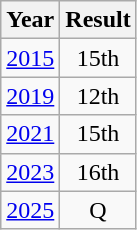<table class="wikitable" style="text-align:center">
<tr>
<th>Year</th>
<th>Result</th>
</tr>
<tr>
<td><a href='#'>2015</a></td>
<td>15th</td>
</tr>
<tr>
<td><a href='#'>2019</a></td>
<td>12th</td>
</tr>
<tr>
<td><a href='#'>2021</a></td>
<td>15th</td>
</tr>
<tr>
<td><a href='#'>2023</a></td>
<td>16th</td>
</tr>
<tr>
<td><a href='#'>2025</a></td>
<td>Q</td>
</tr>
</table>
